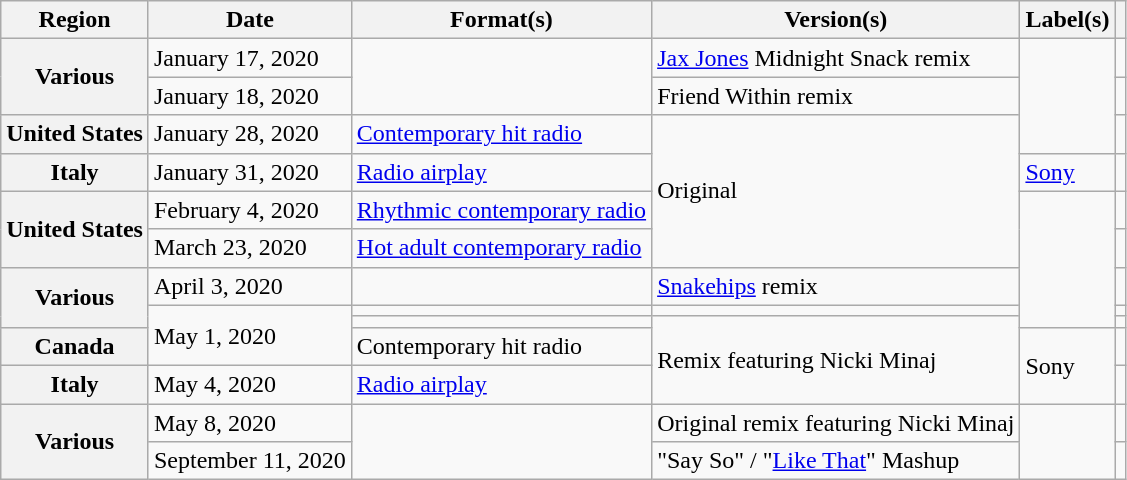<table class="wikitable plainrowheaders">
<tr>
<th scope="col">Region</th>
<th scope="col">Date</th>
<th scope="col">Format(s)</th>
<th scope="col">Version(s)</th>
<th scope="col">Label(s)</th>
<th scope="col"></th>
</tr>
<tr>
<th scope="row" rowspan="2">Various</th>
<td>January 17, 2020</td>
<td rowspan="2"></td>
<td><a href='#'>Jax Jones</a> Midnight Snack remix</td>
<td rowspan="3"></td>
<td style="text-align:center;"></td>
</tr>
<tr>
<td>January 18, 2020</td>
<td>Friend Within remix</td>
<td style="text-align:center;"></td>
</tr>
<tr>
<th scope="row">United States</th>
<td>January 28, 2020</td>
<td><a href='#'>Contemporary hit radio</a></td>
<td rowspan="4">Original</td>
<td style="text-align:center;"></td>
</tr>
<tr>
<th scope="row">Italy</th>
<td>January 31, 2020</td>
<td><a href='#'>Radio airplay</a></td>
<td><a href='#'>Sony</a></td>
<td style="text-align:center;"></td>
</tr>
<tr>
<th rowspan="2" scope="row">United States</th>
<td>February 4, 2020</td>
<td><a href='#'>Rhythmic contemporary radio</a></td>
<td rowspan="5"></td>
<td style="text-align:center;"></td>
</tr>
<tr>
<td>March 23, 2020</td>
<td><a href='#'>Hot adult contemporary radio</a></td>
<td style="text-align:center;"></td>
</tr>
<tr>
<th scope="row" rowspan="3">Various</th>
<td>April 3, 2020</td>
<td></td>
<td><a href='#'>Snakehips</a> remix</td>
<td style="text-align:center;"></td>
</tr>
<tr>
<td rowspan="3">May 1, 2020</td>
<td></td>
<td></td>
<td style="text-align:center;"></td>
</tr>
<tr>
<td></td>
<td rowspan="3">Remix featuring Nicki Minaj</td>
<td style="text-align:center;"></td>
</tr>
<tr>
<th scope="row">Canada</th>
<td>Contemporary hit radio</td>
<td rowspan="2">Sony</td>
<td style="text-align:center;"></td>
</tr>
<tr>
<th scope="row">Italy</th>
<td>May 4, 2020</td>
<td><a href='#'>Radio airplay</a></td>
<td style="text-align:center;"></td>
</tr>
<tr>
<th scope="row" rowspan="2">Various</th>
<td>May 8, 2020</td>
<td rowspan="2"></td>
<td>Original remix featuring Nicki Minaj</td>
<td rowspan="2"></td>
<td style="text-align:center;"></td>
</tr>
<tr>
<td>September 11, 2020</td>
<td>"Say So" / "<a href='#'>Like That</a>" Mashup</td>
<td style="text-align:center;"></td>
</tr>
</table>
